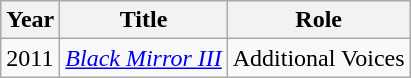<table class="wikitable">
<tr>
<th>Year</th>
<th>Title</th>
<th>Role</th>
</tr>
<tr>
<td>2011</td>
<td><em><a href='#'>Black Mirror III</a></em></td>
<td>Additional Voices</td>
</tr>
</table>
